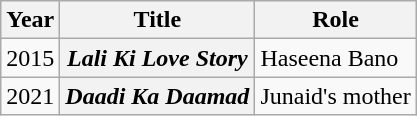<table class="wikitable sortable plainrowheaders">
<tr style="text-align:center;">
<th scope="col">Year</th>
<th scope="col">Title</th>
<th scope="col">Role</th>
</tr>
<tr>
<td>2015</td>
<th scope="row"><em>Lali Ki Love Story</em></th>
<td>Haseena Bano</td>
</tr>
<tr>
<td>2021</td>
<th scope="row"><em>Daadi Ka Daamad</em></th>
<td>Junaid's mother</td>
</tr>
</table>
